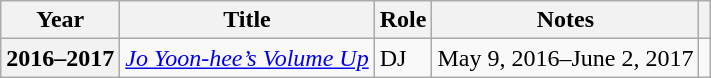<table class="wikitable plainrowheaders sortable nowrap">
<tr>
<th scope="col">Year</th>
<th scope="col">Title</th>
<th scope="col">Role</th>
<th scope="col" class="unsortable">Notes</th>
<th scope="col" class="unsortable"></th>
</tr>
<tr>
<th scope="row">2016–2017</th>
<td><em><a href='#'>Jo Yoon-hee’s Volume Up</a></em></td>
<td>DJ</td>
<td>May 9, 2016–June 2, 2017</td>
<td style="text-align:center"></td>
</tr>
</table>
